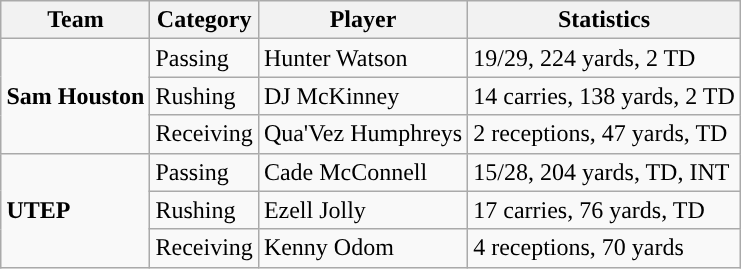<table class="wikitable" style="float: right;">
<tr>
<th>Team</th>
<th>Category</th>
<th>Player</th>
<th>Statistics</th>
</tr>
<tr>
<td rowspan=3><strong>Sam Houston</strong></td>
<td>Passing</td>
<td>Hunter Watson</td>
<td>19/29, 224 yards, 2 TD</td>
</tr>
<tr>
<td>Rushing</td>
<td>DJ McKinney</td>
<td>14 carries, 138 yards, 2 TD</td>
</tr>
<tr>
<td>Receiving</td>
<td>Qua'Vez Humphreys</td>
<td>2 receptions, 47 yards, TD</td>
</tr>
<tr>
<td rowspan=3><strong>UTEP</strong></td>
<td>Passing</td>
<td>Cade McConnell</td>
<td>15/28, 204 yards, TD, INT</td>
</tr>
<tr>
<td>Rushing</td>
<td>Ezell Jolly</td>
<td>17 carries, 76 yards, TD</td>
</tr>
<tr>
<td>Receiving</td>
<td>Kenny Odom</td>
<td>4 receptions, 70 yards</td>
</tr>
</table>
